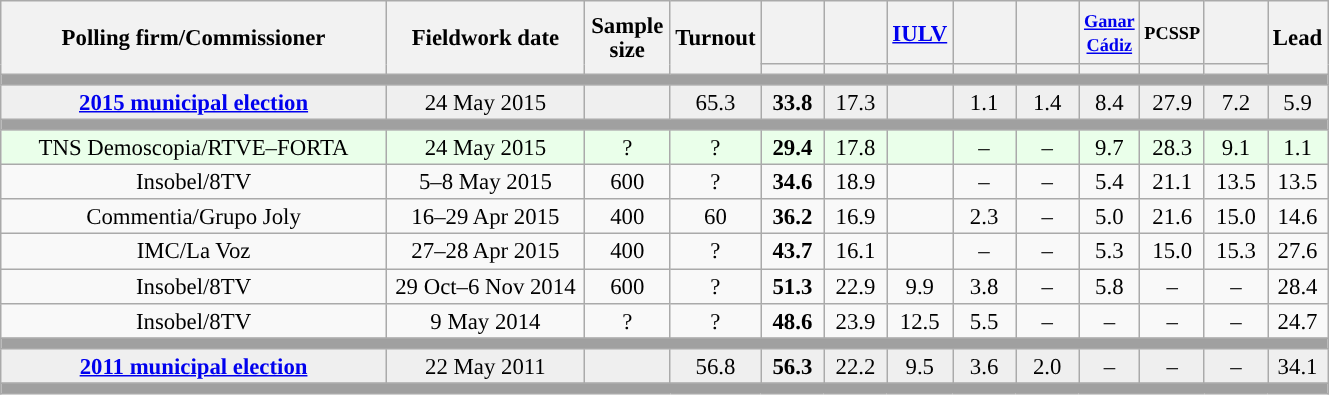<table class="wikitable collapsible collapsed" style="text-align:center; font-size:95%; line-height:16px;">
<tr style="height:42px;">
<th style="width:250px;" rowspan="2">Polling firm/Commissioner</th>
<th style="width:125px;" rowspan="2">Fieldwork date</th>
<th style="width:50px;" rowspan="2">Sample size</th>
<th style="width:45px;" rowspan="2">Turnout</th>
<th style="width:35px;"></th>
<th style="width:35px;"></th>
<th style="width:35px;"><a href='#'>IULV</a></th>
<th style="width:35px;"></th>
<th style="width:35px;"></th>
<th style="width:35px; font-size:80%;"><a href='#'>Ganar<br>Cádiz</a></th>
<th style="width:35px; font-size:80%;">PCSSP</th>
<th style="width:35px;"></th>
<th style="width:30px;" rowspan="2">Lead</th>
</tr>
<tr>
<th style="color:inherit;background:"></th>
<th style="color:inherit;background:"></th>
<th style="color:inherit;background:"></th>
<th style="color:inherit;background:"></th>
<th style="color:inherit;background:"></th>
<th style="color:inherit;background:"></th>
<th style="color:inherit;background:"></th>
<th style="color:inherit;background:"></th>
</tr>
<tr>
<td colspan="13" style="background:#A0A0A0"></td>
</tr>
<tr style="background:#EFEFEF;">
<td><strong><a href='#'>2015 municipal election</a></strong></td>
<td>24 May 2015</td>
<td></td>
<td>65.3</td>
<td><strong>33.8</strong><br></td>
<td>17.3<br></td>
<td></td>
<td>1.1<br></td>
<td>1.4<br></td>
<td>8.4<br></td>
<td>27.9<br></td>
<td>7.2<br></td>
<td style="background:">5.9</td>
</tr>
<tr>
<td colspan="13" style="background:#A0A0A0"></td>
</tr>
<tr style="background:#EAFFEA;">
<td>TNS Demoscopia/RTVE–FORTA</td>
<td>24 May 2015</td>
<td>?</td>
<td>?</td>
<td><strong>29.4</strong><br></td>
<td>17.8<br></td>
<td></td>
<td>–</td>
<td>–</td>
<td>9.7<br></td>
<td>28.3<br></td>
<td>9.1<br></td>
<td style="background:">1.1</td>
</tr>
<tr>
<td>Insobel/8TV</td>
<td>5–8 May 2015</td>
<td>600</td>
<td>?</td>
<td><strong>34.6</strong><br></td>
<td>18.9<br></td>
<td></td>
<td>–</td>
<td>–</td>
<td>5.4<br></td>
<td>21.1<br></td>
<td>13.5<br></td>
<td style="background:">13.5</td>
</tr>
<tr>
<td>Commentia/Grupo Joly</td>
<td>16–29 Apr 2015</td>
<td>400</td>
<td>60</td>
<td><strong>36.2</strong><br></td>
<td>16.9<br></td>
<td></td>
<td>2.3<br></td>
<td>–</td>
<td>5.0<br></td>
<td>21.6<br></td>
<td>15.0<br></td>
<td style="background:">14.6</td>
</tr>
<tr>
<td>IMC/La Voz</td>
<td>27–28 Apr 2015</td>
<td>400</td>
<td>?</td>
<td><strong>43.7</strong><br></td>
<td>16.1<br></td>
<td></td>
<td>–</td>
<td>–</td>
<td>5.3<br></td>
<td>15.0<br></td>
<td>15.3<br></td>
<td style="background:">27.6</td>
</tr>
<tr>
<td>Insobel/8TV</td>
<td>29 Oct–6 Nov 2014</td>
<td>600</td>
<td>?</td>
<td><strong>51.3</strong><br></td>
<td>22.9<br></td>
<td>9.9<br></td>
<td>3.8<br></td>
<td>–</td>
<td>5.8<br></td>
<td>–</td>
<td>–</td>
<td style="background:">28.4</td>
</tr>
<tr>
<td>Insobel/8TV</td>
<td>9 May 2014</td>
<td>?</td>
<td>?</td>
<td><strong>48.6</strong><br></td>
<td>23.9<br></td>
<td>12.5<br></td>
<td>5.5<br></td>
<td>–</td>
<td>–</td>
<td>–</td>
<td>–</td>
<td style="background:">24.7</td>
</tr>
<tr>
<td colspan="13" style="background:#A0A0A0"></td>
</tr>
<tr style="background:#EFEFEF;">
<td><strong><a href='#'>2011 municipal election</a></strong></td>
<td>22 May 2011</td>
<td></td>
<td>56.8</td>
<td><strong>56.3</strong><br></td>
<td>22.2<br></td>
<td>9.5<br></td>
<td>3.6<br></td>
<td>2.0<br></td>
<td>–</td>
<td>–</td>
<td>–</td>
<td style="background:">34.1</td>
</tr>
<tr>
<td colspan="13" style="background:#A0A0A0"></td>
</tr>
</table>
